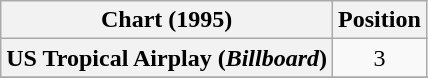<table class="wikitable plainrowheaders " style="text-align:center;">
<tr>
<th scope="col">Chart (1995)</th>
<th scope="col">Position</th>
</tr>
<tr>
<th scope="row">US Tropical Airplay (<em>Billboard</em>)</th>
<td>3</td>
</tr>
<tr>
</tr>
</table>
